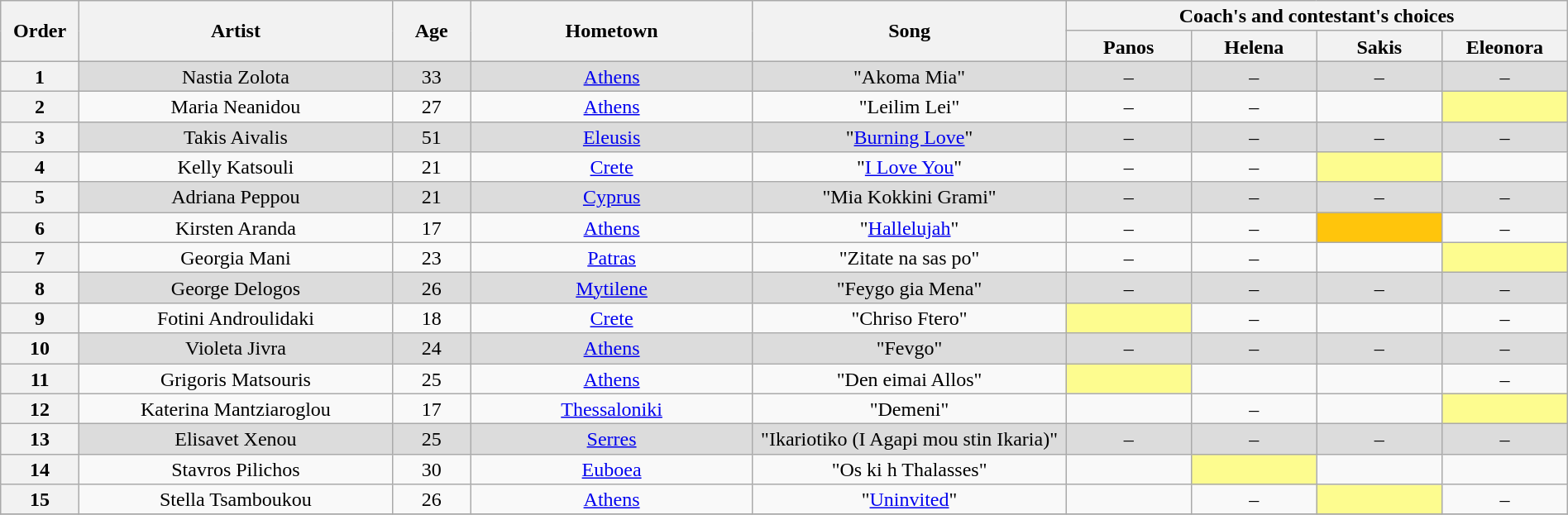<table class="wikitable" style="text-align:center; line-height:17px; width:100%;">
<tr>
<th scope="col" rowspan="2" width="05%">Order</th>
<th scope="col" rowspan="2" width="20%">Artist</th>
<th scope="col" rowspan="2" width="05%">Age</th>
<th scope="col" rowspan="2" width="18%">Hometown</th>
<th scope="col" rowspan="2" width="20%">Song</th>
<th scope="col" colspan="4" width="32%">Coach's and contestant's choices</th>
</tr>
<tr>
<th width="08%">Panos</th>
<th width="08%">Helena</th>
<th width="08%">Sakis</th>
<th width="08%">Eleonora</th>
</tr>
<tr style="background:#DCDCDC;" |>
<th>1</th>
<td>Nastia Zolota</td>
<td>33</td>
<td><a href='#'>Athens</a></td>
<td>"Akoma Mia"</td>
<td>–</td>
<td>–</td>
<td>–</td>
<td>–</td>
</tr>
<tr>
<th>2</th>
<td>Maria Neanidou</td>
<td>27</td>
<td><a href='#'>Athens</a></td>
<td>"Leilim Lei"</td>
<td>–</td>
<td>–</td>
<td></td>
<td style="background:#fdfc8f;"></td>
</tr>
<tr style="background:#DCDCDC;" |>
<th>3</th>
<td>Takis Aivalis</td>
<td>51</td>
<td><a href='#'>Eleusis</a></td>
<td>"<a href='#'>Burning Love</a>"</td>
<td>–</td>
<td>–</td>
<td>–</td>
<td>–</td>
</tr>
<tr>
<th>4</th>
<td>Kelly Katsouli</td>
<td>21</td>
<td><a href='#'>Crete</a></td>
<td>"<a href='#'>I Love You</a>"</td>
<td>–</td>
<td>–</td>
<td style="background:#fdfc8f;"></td>
<td></td>
</tr>
<tr style="background:#DCDCDC;" |>
<th>5</th>
<td>Adriana Peppou</td>
<td>21</td>
<td><a href='#'>Cyprus</a></td>
<td>"Mia Kokkini Grami"</td>
<td>–</td>
<td>–</td>
<td>–</td>
<td>–</td>
</tr>
<tr>
<th>6</th>
<td>Kirsten Aranda</td>
<td>17</td>
<td><a href='#'>Athens</a></td>
<td>"<a href='#'>Hallelujah</a>"</td>
<td>–</td>
<td>–</td>
<td style="background:#FFC50C;"></td>
<td>–</td>
</tr>
<tr>
<th>7</th>
<td>Georgia Mani</td>
<td>23</td>
<td><a href='#'>Patras</a></td>
<td>"Zitate na sas po"</td>
<td>–</td>
<td>–</td>
<td></td>
<td style="background:#fdfc8f;"></td>
</tr>
<tr style="background:#DCDCDC;" |>
<th>8</th>
<td>George Delogos</td>
<td>26</td>
<td><a href='#'>Mytilene</a></td>
<td>"Feygo gia Mena"</td>
<td>–</td>
<td>–</td>
<td>–</td>
<td>–</td>
</tr>
<tr>
<th>9</th>
<td>Fotini Androulidaki</td>
<td>18</td>
<td><a href='#'>Crete</a></td>
<td>"Chriso Ftero"</td>
<td style="background:#fdfc8f;"></td>
<td>–</td>
<td></td>
<td>–</td>
</tr>
<tr style="background:#DCDCDC;" |>
<th>10</th>
<td>Violeta Jivra</td>
<td>24</td>
<td><a href='#'>Athens</a></td>
<td>"Fevgo"</td>
<td>–</td>
<td>–</td>
<td>–</td>
<td>–</td>
</tr>
<tr>
<th>11</th>
<td>Grigoris Matsouris</td>
<td>25</td>
<td><a href='#'>Athens</a></td>
<td>"Den eimai Allos"</td>
<td style="background:#fdfc8f;"></td>
<td></td>
<td></td>
<td>–</td>
</tr>
<tr>
<th>12</th>
<td>Katerina Mantziaroglou</td>
<td>17</td>
<td><a href='#'>Thessaloniki</a></td>
<td>"Demeni"</td>
<td></td>
<td>–</td>
<td></td>
<td style="background:#fdfc8f;"></td>
</tr>
<tr style="background:#DCDCDC;" |>
<th>13</th>
<td>Elisavet Xenou</td>
<td>25</td>
<td><a href='#'>Serres</a></td>
<td>"Ikariotiko (I Agapi mou stin Ikaria)"</td>
<td>–</td>
<td>–</td>
<td>–</td>
<td>–</td>
</tr>
<tr>
<th>14</th>
<td>Stavros Pilichos</td>
<td>30</td>
<td><a href='#'>Euboea</a></td>
<td>"Os ki h Thalasses"</td>
<td></td>
<td style="background:#fdfc8f;"></td>
<td></td>
<td></td>
</tr>
<tr>
<th>15</th>
<td>Stella Tsamboukou</td>
<td>26</td>
<td><a href='#'>Athens</a></td>
<td>"<a href='#'>Uninvited</a>"</td>
<td></td>
<td>–</td>
<td style="background:#fdfc8f;"></td>
<td>–</td>
</tr>
<tr>
</tr>
</table>
